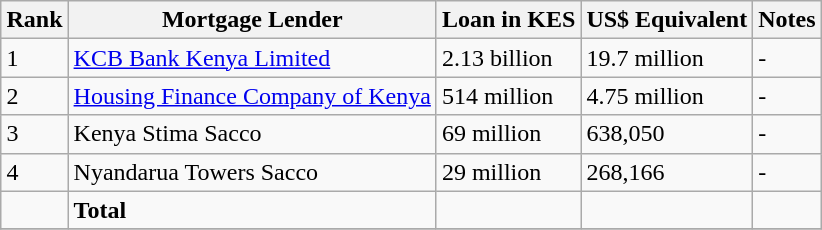<table class="wikitable sortable" style="margin: 0.5em auto">
<tr>
<th>Rank</th>
<th>Mortgage Lender</th>
<th>Loan in KES</th>
<th>US$ Equivalent</th>
<th>Notes</th>
</tr>
<tr>
<td>1</td>
<td><a href='#'>KCB Bank Kenya Limited</a></td>
<td>2.13  billion</td>
<td>19.7 million</td>
<td>-</td>
</tr>
<tr>
<td>2</td>
<td><a href='#'>Housing Finance Company of Kenya</a></td>
<td>514 million</td>
<td>4.75 million</td>
<td>-</td>
</tr>
<tr>
<td>3</td>
<td>Kenya Stima Sacco</td>
<td>69 million</td>
<td>638,050</td>
<td>-</td>
</tr>
<tr>
<td>4</td>
<td>Nyandarua Towers Sacco</td>
<td>29 million</td>
<td>268,166</td>
<td>-</td>
</tr>
<tr>
<td></td>
<td><strong>Total</strong></td>
<td><strong> </strong></td>
<td><strong> </strong></td>
<td></td>
</tr>
<tr>
</tr>
</table>
